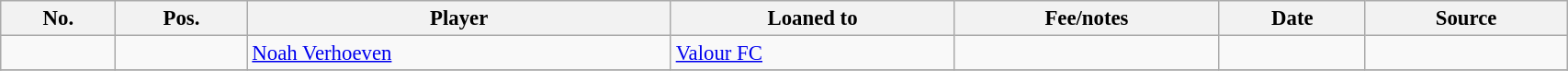<table class="wikitable sortable" style="width:90%; text-align:center; font-size:95%; text-align:left;">
<tr>
<th>No.</th>
<th>Pos.</th>
<th>Player</th>
<th>Loaned to</th>
<th>Fee/notes</th>
<th>Date</th>
<th>Source</th>
</tr>
<tr>
<td align=center></td>
<td align=center></td>
<td> <a href='#'>Noah Verhoeven</a></td>
<td> <a href='#'>Valour FC</a></td>
<td></td>
<td></td>
<td></td>
</tr>
<tr>
</tr>
</table>
